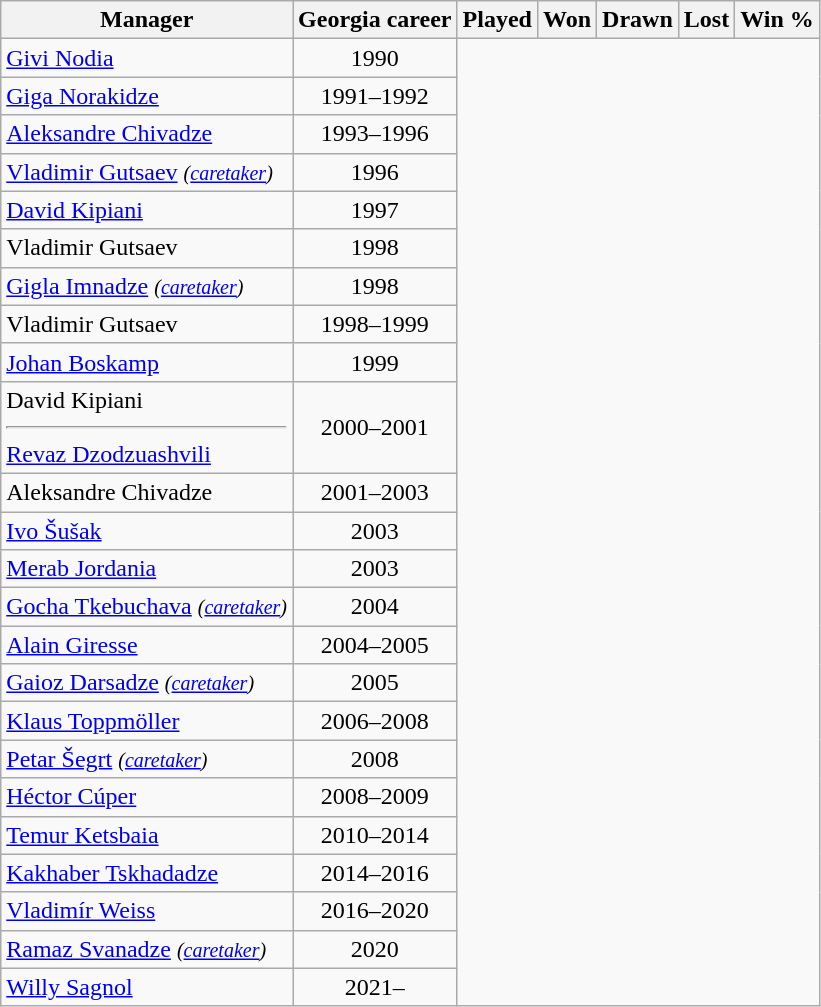<table class="wikitable sortable collapsible collapsed" style="text-align:center">
<tr>
<th>Manager</th>
<th>Georgia career</th>
<th>Played</th>
<th>Won</th>
<th>Drawn</th>
<th>Lost</th>
<th>Win %</th>
</tr>
<tr>
<td align="left"> <a href='#'>Givi Nodia</a></td>
<td>1990<br></td>
</tr>
<tr>
<td align="left"> <a href='#'>Giga Norakidze</a></td>
<td>1991–1992<br></td>
</tr>
<tr>
<td align="left"> <a href='#'>Aleksandre Chivadze</a></td>
<td>1993–1996<br></td>
</tr>
<tr>
<td align="left"> <a href='#'>Vladimir Gutsaev</a> <small><em>(<a href='#'>caretaker</a>)</em></small></td>
<td>1996<br></td>
</tr>
<tr>
<td align="left"> <a href='#'>David Kipiani</a></td>
<td>1997<br></td>
</tr>
<tr>
<td align="left"> Vladimir Gutsaev</td>
<td>1998<br></td>
</tr>
<tr>
<td align="left"> <a href='#'>Gigla Imnadze</a> <small><em>(<a href='#'>caretaker</a>)</em></small></td>
<td>1998<br></td>
</tr>
<tr>
<td align="left"> Vladimir Gutsaev</td>
<td>1998–1999<br></td>
</tr>
<tr>
<td align="left"> <a href='#'>Johan Boskamp</a></td>
<td>1999<br></td>
</tr>
<tr>
<td align="left"> David Kipiani <hr>  <a href='#'>Revaz Dzodzuashvili</a></td>
<td>2000–2001<br></td>
</tr>
<tr>
<td align="left"> Aleksandre Chivadze</td>
<td>2001–2003<br></td>
</tr>
<tr>
<td align="left"> <a href='#'>Ivo Šušak</a></td>
<td>2003<br></td>
</tr>
<tr>
<td align="left"> <a href='#'>Merab Jordania</a></td>
<td>2003<br></td>
</tr>
<tr>
<td align="left"> <a href='#'>Gocha Tkebuchava</a> <small><em>(<a href='#'>caretaker</a>)</em></small></td>
<td>2004<br></td>
</tr>
<tr>
<td align="left"> <a href='#'>Alain Giresse</a></td>
<td>2004–2005<br></td>
</tr>
<tr>
<td align="left"> <a href='#'>Gaioz Darsadze</a> <small><em>(<a href='#'>caretaker</a>)</em></small></td>
<td>2005<br></td>
</tr>
<tr>
<td align="left"> <a href='#'>Klaus Toppmöller</a></td>
<td>2006–2008<br></td>
</tr>
<tr>
<td align="left"> <a href='#'>Petar Šegrt</a> <small><em>(<a href='#'>caretaker</a>)</em></small></td>
<td>2008<br></td>
</tr>
<tr>
<td align="left"> <a href='#'>Héctor Cúper</a></td>
<td>2008–2009<br></td>
</tr>
<tr>
<td align="left"> <a href='#'>Temur Ketsbaia</a></td>
<td>2010–2014<br></td>
</tr>
<tr>
<td align="left"> <a href='#'>Kakhaber Tskhadadze</a></td>
<td>2014–2016<br></td>
</tr>
<tr>
<td align="left"> <a href='#'>Vladimír Weiss</a></td>
<td>2016–2020<br></td>
</tr>
<tr>
<td align="left"> <a href='#'>Ramaz Svanadze</a> <small><em>(<a href='#'>caretaker</a>)</em></small></td>
<td>2020<br></td>
</tr>
<tr>
<td align=left> <a href='#'>Willy Sagnol</a></td>
<td>2021–<br></td>
</tr>
</table>
